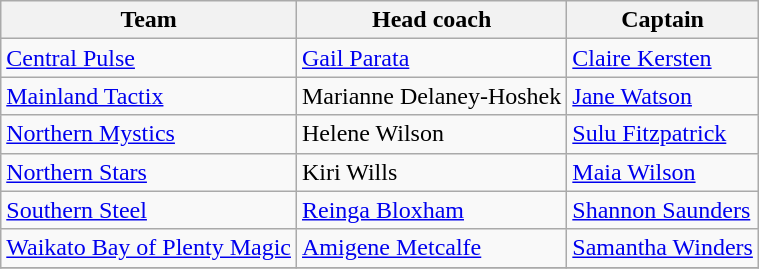<table class="wikitable collapsible">
<tr>
<th>Team</th>
<th>Head coach</th>
<th>Captain</th>
</tr>
<tr>
<td><a href='#'>Central Pulse</a></td>
<td><a href='#'>Gail Parata</a></td>
<td><a href='#'>Claire Kersten</a></td>
</tr>
<tr>
<td><a href='#'>Mainland Tactix</a></td>
<td>Marianne Delaney-Hoshek</td>
<td><a href='#'>Jane Watson</a></td>
</tr>
<tr>
<td><a href='#'>Northern Mystics</a></td>
<td>Helene Wilson</td>
<td><a href='#'>Sulu Fitzpatrick</a></td>
</tr>
<tr>
<td><a href='#'>Northern Stars</a></td>
<td>Kiri Wills</td>
<td><a href='#'>Maia Wilson</a></td>
</tr>
<tr>
<td><a href='#'>Southern Steel</a></td>
<td><a href='#'>Reinga Bloxham</a></td>
<td><a href='#'>Shannon Saunders</a></td>
</tr>
<tr>
<td><a href='#'>Waikato Bay of Plenty Magic</a></td>
<td><a href='#'>Amigene Metcalfe</a></td>
<td><a href='#'>Samantha Winders</a></td>
</tr>
<tr>
</tr>
</table>
